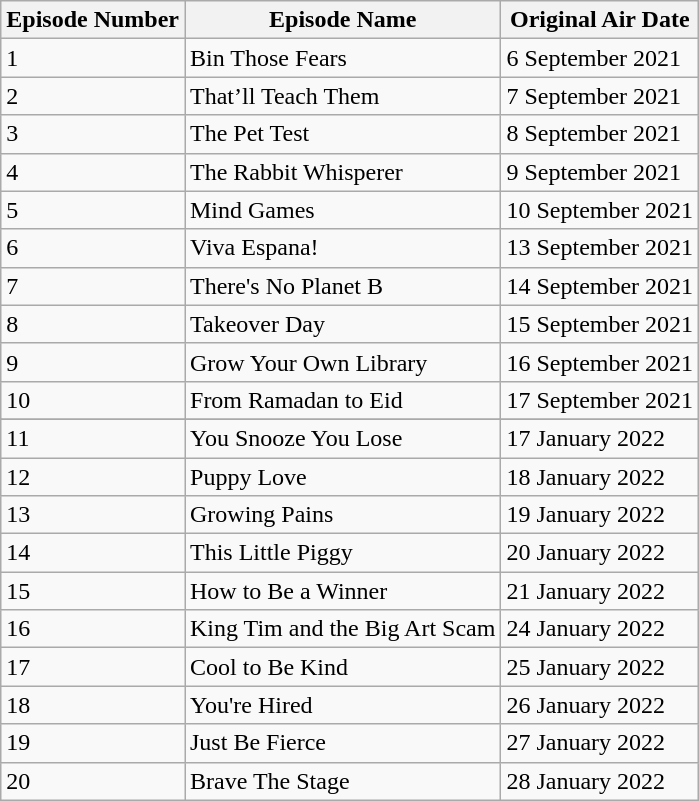<table class="wikitable">
<tr>
<th>Episode Number</th>
<th>Episode Name</th>
<th>Original Air Date</th>
</tr>
<tr>
<td>1</td>
<td>Bin Those Fears</td>
<td>6 September 2021</td>
</tr>
<tr>
<td>2</td>
<td>That’ll Teach Them</td>
<td>7 September 2021</td>
</tr>
<tr>
<td>3</td>
<td>The Pet Test</td>
<td>8 September 2021</td>
</tr>
<tr>
<td>4</td>
<td>The Rabbit Whisperer</td>
<td>9 September 2021</td>
</tr>
<tr>
<td>5</td>
<td>Mind Games</td>
<td>10 September 2021</td>
</tr>
<tr>
<td>6</td>
<td>Viva Espana!</td>
<td>13 September 2021</td>
</tr>
<tr>
<td>7</td>
<td>There's No Planet B</td>
<td>14 September 2021</td>
</tr>
<tr>
<td>8</td>
<td>Takeover Day</td>
<td>15 September 2021</td>
</tr>
<tr>
<td>9</td>
<td>Grow Your Own Library</td>
<td>16 September 2021</td>
</tr>
<tr>
<td>10</td>
<td>From Ramadan to Eid</td>
<td>17 September 2021</td>
</tr>
<tr>
</tr>
<tr>
<td>11</td>
<td>You Snooze You Lose</td>
<td>17 January 2022</td>
</tr>
<tr>
<td>12</td>
<td>Puppy Love</td>
<td>18 January 2022</td>
</tr>
<tr>
<td>13</td>
<td>Growing Pains</td>
<td>19 January 2022</td>
</tr>
<tr>
<td>14</td>
<td>This Little Piggy</td>
<td>20 January 2022</td>
</tr>
<tr>
<td>15</td>
<td>How to Be a Winner</td>
<td>21 January 2022</td>
</tr>
<tr>
<td>16</td>
<td>King Tim and the Big Art Scam</td>
<td>24 January 2022</td>
</tr>
<tr>
<td>17</td>
<td>Cool to Be Kind</td>
<td>25 January 2022</td>
</tr>
<tr>
<td>18</td>
<td>You're Hired</td>
<td>26 January 2022</td>
</tr>
<tr>
<td>19</td>
<td>Just Be Fierce</td>
<td>27 January 2022</td>
</tr>
<tr>
<td>20</td>
<td>Brave The Stage</td>
<td>28 January 2022</td>
</tr>
</table>
